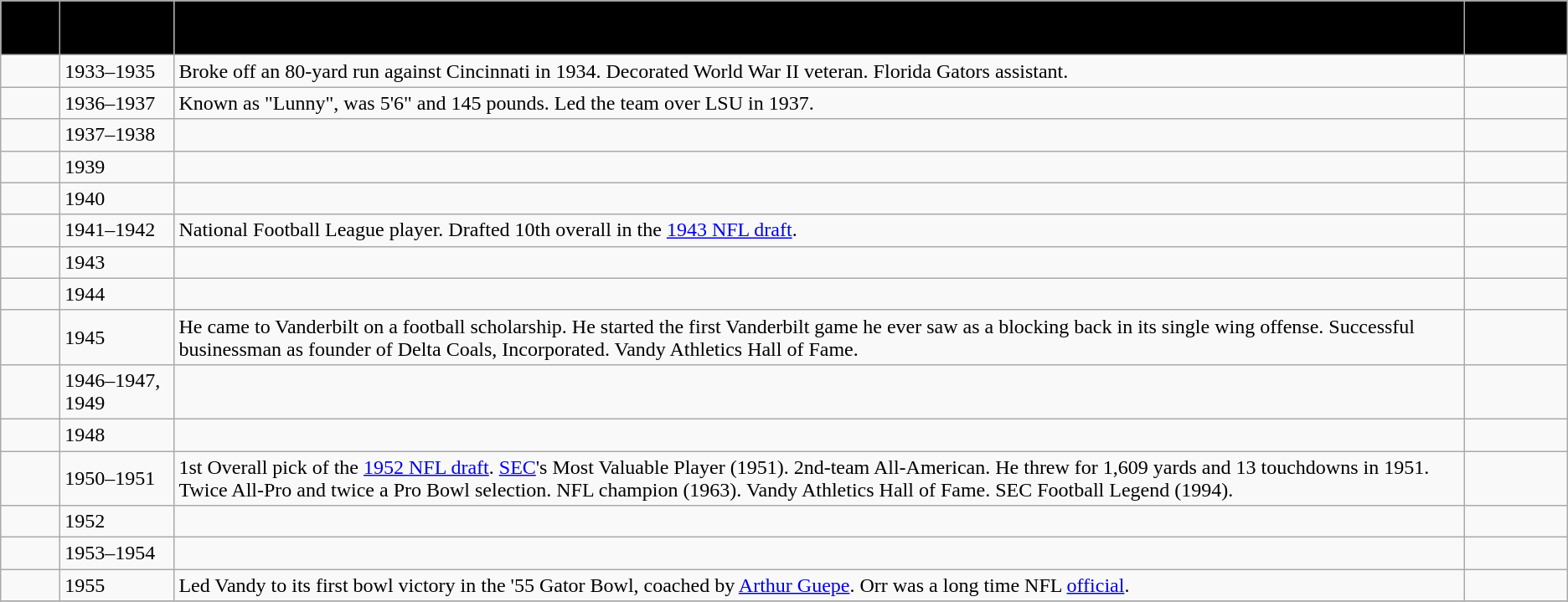<table class="wikitable sortable" style="text-align:left;">
<tr>
<th style="background:#000000;"><span>Name</span></th>
<th style="background:#000000;"><span>Years Started</span></th>
<th style="background:#000000;"><span>Notability</span></th>
<th style="background:#000000;"><span>References</span></th>
</tr>
<tr>
<td></td>
<td>1933–1935</td>
<td>Broke off an 80-yard run against Cincinnati in 1934. Decorated World War II veteran. Florida Gators assistant.</td>
<td></td>
</tr>
<tr>
<td></td>
<td>1936–1937</td>
<td>Known as "Lunny", was 5'6" and 145 pounds. Led the team over LSU in 1937.</td>
<td></td>
</tr>
<tr>
<td></td>
<td>1937–1938</td>
<td></td>
</tr>
<tr>
<td></td>
<td>1939</td>
<td></td>
<td></td>
</tr>
<tr>
<td></td>
<td>1940</td>
<td></td>
<td></td>
</tr>
<tr>
<td></td>
<td>1941–1942</td>
<td>National Football League player. Drafted 10th overall in the <a href='#'>1943 NFL draft</a>.</td>
<td></td>
</tr>
<tr>
<td></td>
<td>1943</td>
<td></td>
<td></td>
</tr>
<tr>
<td></td>
<td>1944</td>
<td></td>
<td></td>
</tr>
<tr>
<td></td>
<td>1945</td>
<td>He came to Vanderbilt on a football scholarship. He started the first Vanderbilt game he ever saw as a blocking back in its single wing offense. Successful businessman as founder of Delta Coals, Incorporated. Vandy Athletics Hall of Fame.</td>
<td></td>
</tr>
<tr>
<td></td>
<td>1946–1947, 1949</td>
<td></td>
<td></td>
</tr>
<tr>
<td></td>
<td>1948</td>
<td></td>
<td></td>
</tr>
<tr>
<td></td>
<td>1950–1951</td>
<td>1st Overall pick of the <a href='#'>1952 NFL draft</a>. <a href='#'>SEC</a>'s Most Valuable Player (1951). 2nd-team All-American. He threw for 1,609 yards and 13 touchdowns in 1951. Twice All-Pro and twice a Pro Bowl selection. NFL champion (1963). Vandy Athletics Hall of Fame. SEC Football Legend (1994).</td>
<td></td>
</tr>
<tr>
<td></td>
<td>1952</td>
<td></td>
<td></td>
</tr>
<tr>
<td></td>
<td>1953–1954</td>
<td></td>
<td></td>
</tr>
<tr>
<td></td>
<td>1955</td>
<td>Led Vandy to its first bowl victory in the '55 Gator Bowl, coached by <a href='#'>Arthur Guepe</a>. Orr was a long time NFL <a href='#'>official</a>.</td>
<td></td>
</tr>
<tr>
</tr>
</table>
